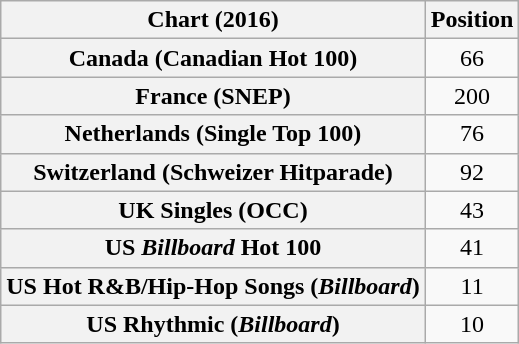<table class="wikitable plainrowheaders sortable" style="text-align:center">
<tr>
<th>Chart (2016)</th>
<th>Position</th>
</tr>
<tr>
<th scope="row">Canada (Canadian Hot 100)</th>
<td>66</td>
</tr>
<tr>
<th scope="row">France (SNEP)</th>
<td>200</td>
</tr>
<tr>
<th scope="row">Netherlands (Single Top 100)</th>
<td>76</td>
</tr>
<tr>
<th scope="row">Switzerland (Schweizer Hitparade)</th>
<td>92</td>
</tr>
<tr>
<th scope="row">UK Singles (OCC)</th>
<td>43</td>
</tr>
<tr>
<th scope="row">US <em>Billboard</em> Hot 100</th>
<td>41</td>
</tr>
<tr>
<th scope="row">US Hot R&B/Hip-Hop Songs (<em>Billboard</em>)</th>
<td>11</td>
</tr>
<tr>
<th scope="row">US Rhythmic (<em>Billboard</em>)</th>
<td>10</td>
</tr>
</table>
